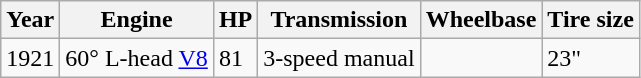<table class="wikitable">
<tr>
<th>Year</th>
<th>Engine</th>
<th>HP</th>
<th>Transmission</th>
<th>Wheelbase</th>
<th>Tire size</th>
</tr>
<tr>
<td>1921</td>
<td> 60° L-head <a href='#'>V8</a></td>
<td>81</td>
<td>3-speed manual</td>
<td> </td>
<td>23"</td>
</tr>
</table>
